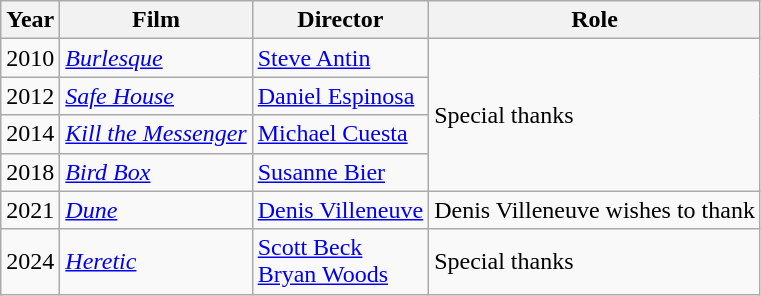<table class="wikitable">
<tr>
<th>Year</th>
<th>Film</th>
<th>Director</th>
<th>Role</th>
</tr>
<tr>
<td>2010</td>
<td><em><a href='#'>Burlesque</a></em></td>
<td><a href='#'>Steve Antin</a></td>
<td rowspan=4>Special thanks</td>
</tr>
<tr>
<td>2012</td>
<td><em><a href='#'>Safe House</a></em></td>
<td><a href='#'>Daniel Espinosa</a></td>
</tr>
<tr>
<td>2014</td>
<td><em><a href='#'>Kill the Messenger</a></em></td>
<td><a href='#'>Michael Cuesta</a></td>
</tr>
<tr>
<td>2018</td>
<td><em><a href='#'>Bird Box</a></em></td>
<td><a href='#'>Susanne Bier</a></td>
</tr>
<tr>
<td>2021</td>
<td><em><a href='#'>Dune</a></em></td>
<td><a href='#'>Denis Villeneuve</a></td>
<td>Denis Villeneuve wishes to thank</td>
</tr>
<tr>
<td>2024</td>
<td><em><a href='#'>Heretic</a></em></td>
<td><a href='#'>Scott Beck<br>Bryan Woods</a></td>
<td>Special thanks</td>
</tr>
</table>
